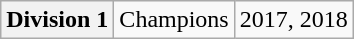<table class="wikitable">
<tr>
<th>Division 1</th>
<td style="text-align: center;">Champions</td>
<td style="text-align: left;">2017, 2018</td>
</tr>
</table>
